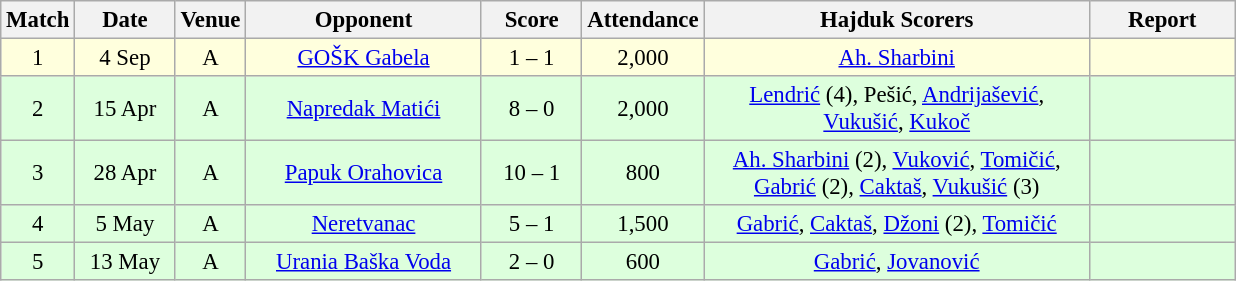<table class="wikitable sortable" style="text-align: center; font-size:95%;">
<tr>
<th width="30">Match</th>
<th width="60">Date<br></th>
<th width="20">Venue<br></th>
<th width="150">Opponent<br></th>
<th width="60">Score<br></th>
<th width="40">Attendance<br></th>
<th width="250">Hajduk Scorers</th>
<th width="90" class="unsortable">Report</th>
</tr>
<tr bgcolor="#ffffdd">
<td>1</td>
<td>4 Sep</td>
<td>A </td>
<td><a href='#'>GOŠK Gabela</a> </td>
<td>1 – 1</td>
<td>2,000</td>
<td><a href='#'>Ah. Sharbini</a></td>
<td></td>
</tr>
<tr bgcolor="#ddffdd">
<td>2</td>
<td>15 Apr</td>
<td>A </td>
<td><a href='#'>Napredak Matići</a> </td>
<td>8 – 0</td>
<td>2,000</td>
<td><a href='#'>Lendrić</a> (4), Pešić, <a href='#'>Andrijašević</a>, <a href='#'>Vukušić</a>, <a href='#'>Kukoč</a></td>
<td></td>
</tr>
<tr bgcolor="#ddffdd">
<td>3</td>
<td>28 Apr</td>
<td>A</td>
<td><a href='#'>Papuk Orahovica</a></td>
<td>10 – 1</td>
<td>800</td>
<td><a href='#'>Ah. Sharbini</a> (2), <a href='#'>Vuković</a>, <a href='#'>Tomičić</a>, <a href='#'>Gabrić</a> (2), <a href='#'>Caktaš</a>, <a href='#'>Vukušić</a> (3)</td>
<td></td>
</tr>
<tr bgcolor="#ddffdd">
<td>4</td>
<td>5 May</td>
<td>A</td>
<td><a href='#'>Neretvanac</a></td>
<td>5 – 1</td>
<td>1,500</td>
<td><a href='#'>Gabrić</a>, <a href='#'>Caktaš</a>, <a href='#'>Džoni</a> (2), <a href='#'>Tomičić</a></td>
<td></td>
</tr>
<tr bgcolor="#ddffdd">
<td>5</td>
<td>13 May</td>
<td>A</td>
<td><a href='#'>Urania Baška Voda</a></td>
<td>2 – 0</td>
<td>600</td>
<td><a href='#'>Gabrić</a>, <a href='#'>Jovanović</a></td>
<td></td>
</tr>
</table>
